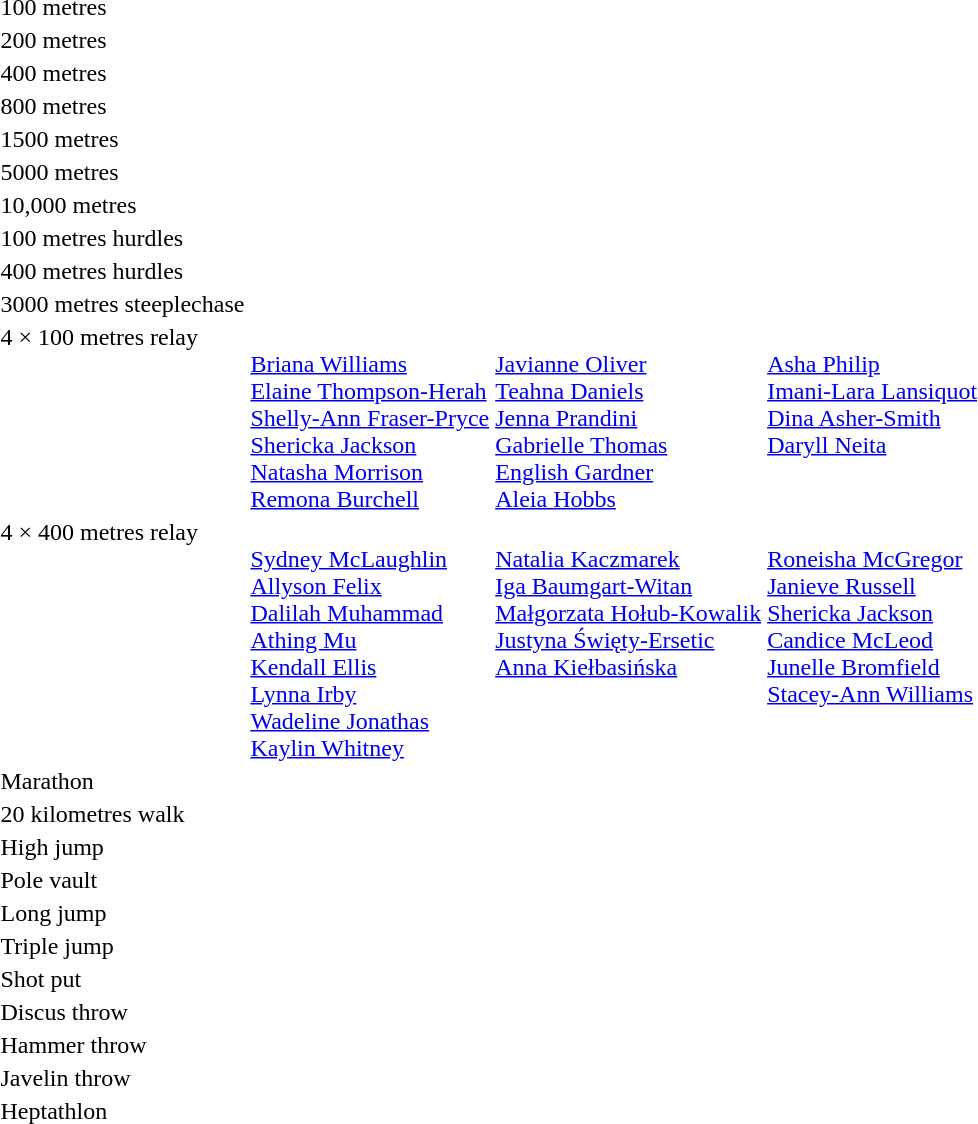<table>
<tr>
<td>100 metres<br></td>
<td></td>
<td></td>
<td></td>
</tr>
<tr>
<td>200 metres<br></td>
<td></td>
<td></td>
<td></td>
</tr>
<tr>
<td>400 metres<br></td>
<td></td>
<td></td>
<td></td>
</tr>
<tr>
<td>800 metres<br></td>
<td></td>
<td></td>
<td></td>
</tr>
<tr>
<td>1500 metres<br></td>
<td></td>
<td></td>
<td></td>
</tr>
<tr>
<td>5000 metres<br></td>
<td></td>
<td></td>
<td></td>
</tr>
<tr>
<td>10,000 metres<br></td>
<td></td>
<td></td>
<td></td>
</tr>
<tr>
<td>100 metres hurdles<br></td>
<td></td>
<td></td>
<td></td>
</tr>
<tr>
<td>400 metres hurdles<br></td>
<td></td>
<td></td>
<td></td>
</tr>
<tr>
<td>3000 metres steeplechase<br></td>
<td></td>
<td></td>
<td></td>
</tr>
<tr valign="top">
<td>4 × 100 metres relay<br></td>
<td><br><a href='#'>Briana Williams</a><br><a href='#'>Elaine Thompson-Herah</a><br><a href='#'>Shelly-Ann Fraser-Pryce</a><br><a href='#'>Shericka Jackson</a><br><a href='#'>Natasha Morrison</a><br><a href='#'>Remona Burchell</a></td>
<td><br><a href='#'>Javianne Oliver</a><br><a href='#'>Teahna Daniels</a><br><a href='#'>Jenna Prandini</a><br><a href='#'>Gabrielle Thomas</a><br><a href='#'>English Gardner</a><br><a href='#'>Aleia Hobbs</a></td>
<td><br><a href='#'>Asha Philip</a><br><a href='#'>Imani-Lara Lansiquot</a><br><a href='#'>Dina Asher-Smith</a><br><a href='#'>Daryll Neita</a></td>
</tr>
<tr valign="top">
<td>4 × 400 metres relay<br></td>
<td><br><a href='#'>Sydney McLaughlin</a><br><a href='#'>Allyson Felix</a><br><a href='#'>Dalilah Muhammad</a><br><a href='#'>Athing Mu</a><br><a href='#'>Kendall Ellis</a><br><a href='#'>Lynna Irby</a><br><a href='#'>Wadeline Jonathas</a><br><a href='#'>Kaylin Whitney</a></td>
<td><br><a href='#'>Natalia Kaczmarek</a><br><a href='#'>Iga Baumgart-Witan</a><br><a href='#'>Małgorzata Hołub-Kowalik</a><br><a href='#'>Justyna Święty-Ersetic</a><br><a href='#'>Anna Kiełbasińska</a></td>
<td><br><a href='#'>Roneisha McGregor</a><br><a href='#'>Janieve Russell</a><br><a href='#'>Shericka Jackson</a><br><a href='#'>Candice McLeod</a><br><a href='#'>Junelle Bromfield</a><br><a href='#'>Stacey-Ann Williams</a></td>
</tr>
<tr>
<td>Marathon<br></td>
<td></td>
<td></td>
<td></td>
</tr>
<tr>
<td>20 kilometres walk<br></td>
<td></td>
<td></td>
<td></td>
</tr>
<tr>
<td>High jump<br></td>
<td></td>
<td></td>
<td></td>
</tr>
<tr>
<td>Pole vault<br></td>
<td></td>
<td></td>
<td></td>
</tr>
<tr>
<td>Long jump<br></td>
<td></td>
<td></td>
<td></td>
</tr>
<tr>
<td>Triple jump<br></td>
<td></td>
<td></td>
<td></td>
</tr>
<tr>
<td>Shot put<br></td>
<td></td>
<td></td>
<td></td>
</tr>
<tr>
<td>Discus throw<br></td>
<td></td>
<td></td>
<td></td>
</tr>
<tr>
<td>Hammer throw<br></td>
<td></td>
<td></td>
<td></td>
</tr>
<tr>
<td>Javelin throw<br></td>
<td></td>
<td></td>
<td></td>
</tr>
<tr>
<td>Heptathlon<br></td>
<td></td>
<td></td>
<td></td>
</tr>
<tr>
</tr>
</table>
